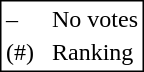<table style="border:1px solid black;">
<tr>
<td>–</td>
<td> </td>
<td>No votes</td>
</tr>
<tr>
<td>(#)</td>
<td> </td>
<td>Ranking</td>
</tr>
</table>
